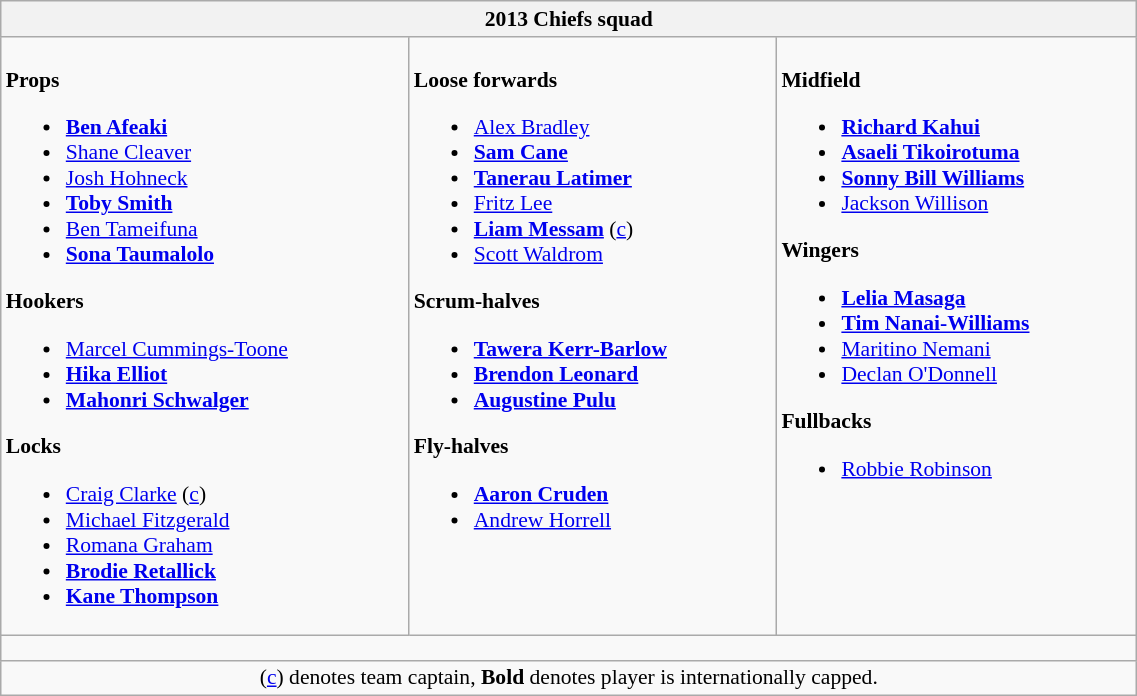<table class="wikitable" style="text-align:left; font-size:90%; width:60%">
<tr>
<th colspan="100%">2013 Chiefs squad</th>
</tr>
<tr valign="top">
<td><br><strong>Props</strong><ul><li> <strong><a href='#'>Ben Afeaki</a></strong></li><li> <a href='#'>Shane Cleaver</a></li><li> <a href='#'>Josh Hohneck</a></li><li> <strong><a href='#'>Toby Smith</a></strong></li><li> <a href='#'>Ben Tameifuna</a></li><li> <strong><a href='#'>Sona Taumalolo</a></strong></li></ul><strong>Hookers</strong><ul><li> <a href='#'>Marcel Cummings-Toone</a></li><li> <strong><a href='#'>Hika Elliot</a></strong></li><li> <strong><a href='#'>Mahonri Schwalger</a></strong></li></ul><strong>Locks</strong><ul><li> <a href='#'>Craig Clarke</a> (<a href='#'>c</a>)</li><li> <a href='#'>Michael Fitzgerald</a></li><li> <a href='#'>Romana Graham</a></li><li> <strong><a href='#'>Brodie Retallick</a></strong></li><li> <strong><a href='#'>Kane Thompson</a></strong></li></ul></td>
<td><br><strong>Loose forwards</strong><ul><li> <a href='#'>Alex Bradley</a></li><li> <strong><a href='#'>Sam Cane</a></strong></li><li> <strong><a href='#'>Tanerau Latimer</a></strong></li><li> <a href='#'>Fritz Lee</a></li><li> <strong><a href='#'>Liam Messam</a></strong> (<a href='#'>c</a>)</li><li> <a href='#'>Scott Waldrom</a></li></ul><strong>Scrum-halves</strong><ul><li> <strong><a href='#'>Tawera Kerr-Barlow</a></strong></li><li> <strong><a href='#'>Brendon Leonard</a></strong></li><li> <strong><a href='#'>Augustine Pulu</a></strong></li></ul><strong>Fly-halves</strong><ul><li> <strong><a href='#'>Aaron Cruden</a></strong></li><li> <a href='#'>Andrew Horrell</a></li></ul></td>
<td><br><strong>Midfield</strong><ul><li> <strong><a href='#'>Richard Kahui</a></strong></li><li> <strong><a href='#'>Asaeli Tikoirotuma</a></strong></li><li> <strong><a href='#'>Sonny Bill Williams</a></strong></li><li> <a href='#'>Jackson Willison</a></li></ul><strong>Wingers</strong><ul><li> <strong><a href='#'>Lelia Masaga</a></strong></li><li> <strong><a href='#'>Tim Nanai-Williams</a></strong></li><li> <a href='#'>Maritino Nemani</a></li><li> <a href='#'>Declan O'Donnell</a></li></ul><strong>Fullbacks</strong><ul><li> <a href='#'>Robbie Robinson</a></li></ul></td>
</tr>
<tr>
<td colspan="100%" style="height: 10px;"></td>
</tr>
<tr>
<td colspan="100%" style="text-align:center;">(<a href='#'>c</a>) denotes team captain, <strong>Bold</strong> denotes player is internationally capped.</td>
</tr>
</table>
